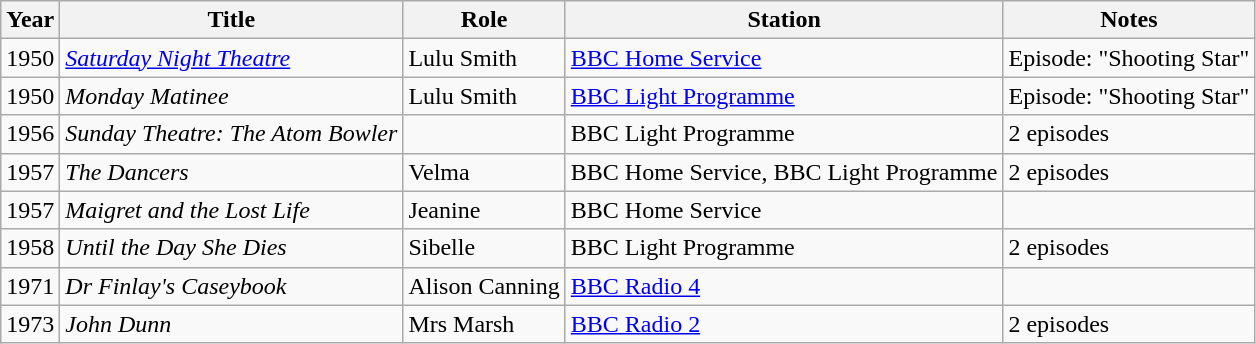<table class="wikitable sortable">
<tr>
<th>Year</th>
<th>Title</th>
<th>Role</th>
<th>Station</th>
<th>Notes</th>
</tr>
<tr>
<td>1950</td>
<td><em><a href='#'>Saturday Night Theatre</a></em></td>
<td>Lulu Smith</td>
<td><a href='#'>BBC Home Service</a></td>
<td>Episode: "Shooting Star"</td>
</tr>
<tr>
<td>1950</td>
<td><em>Monday Matinee</em></td>
<td>Lulu Smith</td>
<td><a href='#'>BBC Light Programme</a></td>
<td>Episode: "Shooting Star"</td>
</tr>
<tr>
<td>1956</td>
<td><em>Sunday Theatre: The Atom Bowler</em></td>
<td></td>
<td>BBC Light Programme</td>
<td>2 episodes</td>
</tr>
<tr>
<td>1957</td>
<td><em>The Dancers</em></td>
<td>Velma</td>
<td>BBC Home Service, BBC Light Programme</td>
<td>2 episodes</td>
</tr>
<tr>
<td>1957</td>
<td><em>Maigret and the Lost Life</em></td>
<td>Jeanine</td>
<td>BBC Home Service</td>
<td></td>
</tr>
<tr>
<td>1958</td>
<td><em>Until the Day She Dies</em></td>
<td>Sibelle</td>
<td>BBC Light Programme</td>
<td>2 episodes</td>
</tr>
<tr>
<td>1971</td>
<td><em>Dr Finlay's Caseybook</em></td>
<td>Alison Canning</td>
<td><a href='#'>BBC Radio 4</a></td>
<td></td>
</tr>
<tr>
<td>1973</td>
<td><em>John Dunn</em></td>
<td>Mrs Marsh</td>
<td><a href='#'>BBC Radio 2</a></td>
<td>2 episodes</td>
</tr>
</table>
